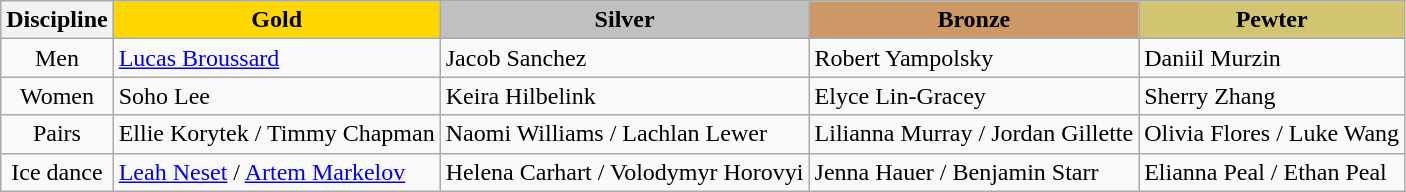<table class="wikitable">
<tr>
<th>Discipline</th>
<td align=center bgcolor=gold><strong>Gold</strong></td>
<td align=center bgcolor=silver><strong>Silver</strong></td>
<td align=center bgcolor=cc9966><strong>Bronze</strong></td>
<td align=center bgcolor=d1c571><strong>Pewter</strong></td>
</tr>
<tr>
<td align=center>Men</td>
<td><a href='#'>Lucas Broussard</a></td>
<td>Jacob Sanchez</td>
<td>Robert Yampolsky</td>
<td>Daniil Murzin</td>
</tr>
<tr>
<td align=center>Women</td>
<td>Soho Lee</td>
<td>Keira Hilbelink</td>
<td>Elyce Lin-Gracey</td>
<td>Sherry Zhang</td>
</tr>
<tr>
<td align=center>Pairs</td>
<td>Ellie Korytek / Timmy Chapman</td>
<td>Naomi Williams / Lachlan Lewer</td>
<td>Lilianna Murray / Jordan Gillette</td>
<td>Olivia Flores / Luke Wang</td>
</tr>
<tr>
<td align=center>Ice dance</td>
<td><a href='#'>Leah Neset</a> / <a href='#'>Artem Markelov</a></td>
<td>Helena Carhart / Volodymyr Horovyi</td>
<td>Jenna Hauer / Benjamin Starr</td>
<td>Elianna Peal / Ethan Peal</td>
</tr>
</table>
